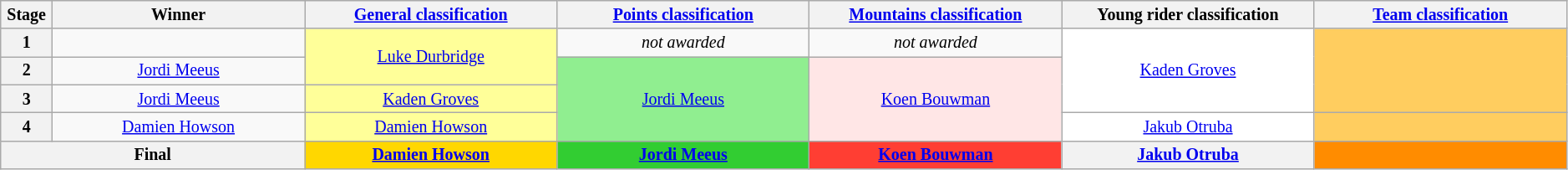<table class="wikitable" style="text-align: center; font-size:smaller;">
<tr style="background:#efefef;">
<th style="width:2%;">Stage</th>
<th style="width:14%;">Winner</th>
<th style="width:14%;"><a href='#'>General classification</a><br></th>
<th style="width:14%;"><a href='#'>Points classification</a><br></th>
<th style="width:14%;"><a href='#'>Mountains classification</a><br></th>
<th style="width:14%;">Young rider classification<br></th>
<th style="width:14%;"><a href='#'>Team classification</a></th>
</tr>
<tr>
<th>1</th>
<td></td>
<td style="background:#FFFF99;" rowspan="2"><a href='#'>Luke Durbridge</a></td>
<td><em>not awarded</em></td>
<td><em>not awarded</em></td>
<td style="background:white;" rowspan="3"><a href='#'>Kaden Groves</a></td>
<td style="background:#FFCD5F;" rowspan="3"></td>
</tr>
<tr>
<th>2</th>
<td><a href='#'>Jordi Meeus</a></td>
<td style="background:lightgreen;" rowspan="3"><a href='#'>Jordi Meeus</a></td>
<td style="background:#FFE6E6;" rowspan="3"><a href='#'>Koen Bouwman</a></td>
</tr>
<tr>
<th>3</th>
<td><a href='#'>Jordi Meeus</a></td>
<td style="background:#FFFF99;"><a href='#'>Kaden Groves</a></td>
</tr>
<tr>
<th>4</th>
<td><a href='#'>Damien Howson</a></td>
<td style="background:#FFFF99;"><a href='#'>Damien Howson</a></td>
<td style="background:white;"><a href='#'>Jakub Otruba</a></td>
<td style="background:#FFCD5F;"></td>
</tr>
<tr>
<th colspan=2>Final</th>
<th style="background:gold;"><a href='#'>Damien Howson</a></th>
<th style="background:limegreen;"><a href='#'>Jordi Meeus</a></th>
<th style="background:#FF3E33;"><a href='#'>Koen Bouwman</a></th>
<th style="background:offwhite;"><a href='#'>Jakub Otruba</a></th>
<th style="background:#FF8C00;"></th>
</tr>
</table>
